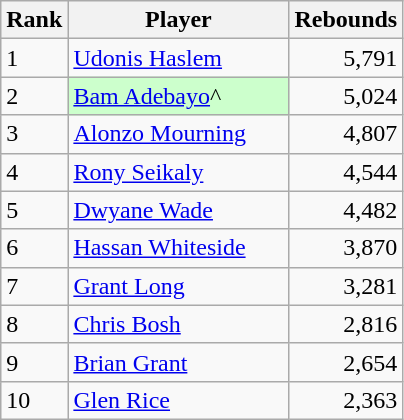<table class="wikitable">
<tr>
<th scope="col">Rank</th>
<th scope="col" width="140px">Player</th>
<th scope="col">Rebounds</th>
</tr>
<tr>
<td>1</td>
<td><a href='#'>Udonis Haslem</a></td>
<td align="right">5,791</td>
</tr>
<tr>
<td>2</td>
<td style="background-color:#CCFFCC"><a href='#'>Bam Adebayo</a>^</td>
<td align="right">5,024</td>
</tr>
<tr>
<td>3</td>
<td><a href='#'>Alonzo Mourning</a></td>
<td align="right">4,807</td>
</tr>
<tr>
<td>4</td>
<td><a href='#'>Rony Seikaly</a></td>
<td align="right">4,544</td>
</tr>
<tr>
<td>5</td>
<td><a href='#'>Dwyane Wade</a></td>
<td align="right">4,482</td>
</tr>
<tr>
<td>6</td>
<td><a href='#'>Hassan Whiteside</a></td>
<td align="right">3,870</td>
</tr>
<tr>
<td>7</td>
<td><a href='#'>Grant Long</a></td>
<td align="right">3,281</td>
</tr>
<tr>
<td>8</td>
<td><a href='#'>Chris Bosh</a></td>
<td align="right">2,816</td>
</tr>
<tr>
<td>9</td>
<td><a href='#'>Brian Grant</a></td>
<td align="right">2,654</td>
</tr>
<tr>
<td>10</td>
<td><a href='#'>Glen Rice</a></td>
<td align="right">2,363</td>
</tr>
</table>
